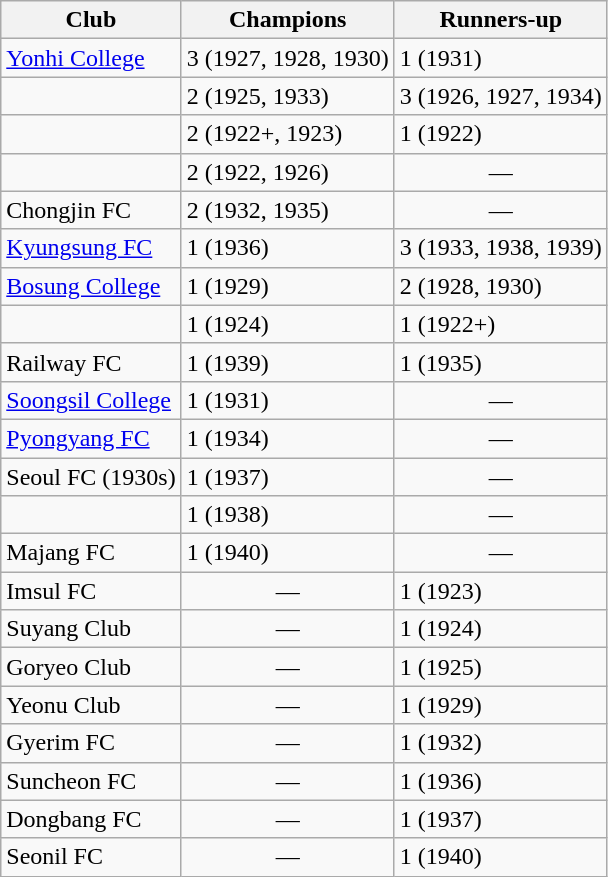<table class="wikitable">
<tr>
<th>Club</th>
<th>Champions</th>
<th>Runners-up</th>
</tr>
<tr>
<td><a href='#'>Yonhi College</a></td>
<td>3 (1927, 1928, 1930)</td>
<td>1 (1931)</td>
</tr>
<tr>
<td></td>
<td>2 (1925, 1933)</td>
<td>3 (1926, 1927, 1934)</td>
</tr>
<tr>
<td></td>
<td>2 (1922+, 1923)</td>
<td>1 (1922)</td>
</tr>
<tr>
<td></td>
<td>2 (1922, 1926)</td>
<td align="center">—</td>
</tr>
<tr>
<td>Chongjin FC</td>
<td>2 (1932, 1935)</td>
<td align="center">—</td>
</tr>
<tr>
<td><a href='#'>Kyungsung FC</a></td>
<td>1 (1936)</td>
<td>3 (1933, 1938, 1939)</td>
</tr>
<tr>
<td><a href='#'>Bosung College</a></td>
<td>1 (1929)</td>
<td>2 (1928, 1930)</td>
</tr>
<tr>
<td></td>
<td>1 (1924)</td>
<td>1 (1922+)</td>
</tr>
<tr>
<td>Railway FC</td>
<td>1 (1939)</td>
<td>1 (1935)</td>
</tr>
<tr>
<td><a href='#'>Soongsil College</a></td>
<td>1 (1931)</td>
<td align="center">—</td>
</tr>
<tr>
<td><a href='#'>Pyongyang FC</a></td>
<td>1 (1934)</td>
<td align="center">—</td>
</tr>
<tr>
<td>Seoul FC (1930s)</td>
<td>1 (1937)</td>
<td align="center">—</td>
</tr>
<tr>
<td></td>
<td>1 (1938)</td>
<td align="center">—</td>
</tr>
<tr>
<td>Majang FC</td>
<td>1 (1940)</td>
<td align="center">—</td>
</tr>
<tr>
<td>Imsul FC</td>
<td align="center">—</td>
<td>1 (1923)</td>
</tr>
<tr>
<td>Suyang Club</td>
<td align="center">—</td>
<td>1 (1924)</td>
</tr>
<tr>
<td>Goryeo Club</td>
<td align="center">—</td>
<td>1 (1925)</td>
</tr>
<tr>
<td>Yeonu Club</td>
<td align="center">—</td>
<td>1 (1929)</td>
</tr>
<tr>
<td>Gyerim FC</td>
<td align="center">—</td>
<td>1 (1932)</td>
</tr>
<tr>
<td>Suncheon FC</td>
<td align="center">—</td>
<td>1 (1936)</td>
</tr>
<tr>
<td>Dongbang FC</td>
<td align="center">—</td>
<td>1 (1937)</td>
</tr>
<tr>
<td>Seonil FC</td>
<td align="center">—</td>
<td>1 (1940)</td>
</tr>
</table>
